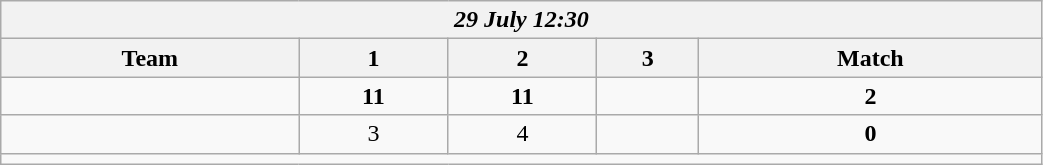<table class=wikitable style="text-align:center; width: 55%">
<tr>
<th colspan=10><em>29 July 12:30</em></th>
</tr>
<tr>
<th>Team</th>
<th>1</th>
<th>2</th>
<th>3</th>
<th>Match</th>
</tr>
<tr>
<td align=left><strong><br></strong></td>
<td><strong>11</strong></td>
<td><strong>11</strong></td>
<td></td>
<td><strong>2</strong></td>
</tr>
<tr>
<td align=left><br></td>
<td>3</td>
<td>4</td>
<td></td>
<td><strong>0</strong></td>
</tr>
<tr>
<td colspan=10></td>
</tr>
</table>
